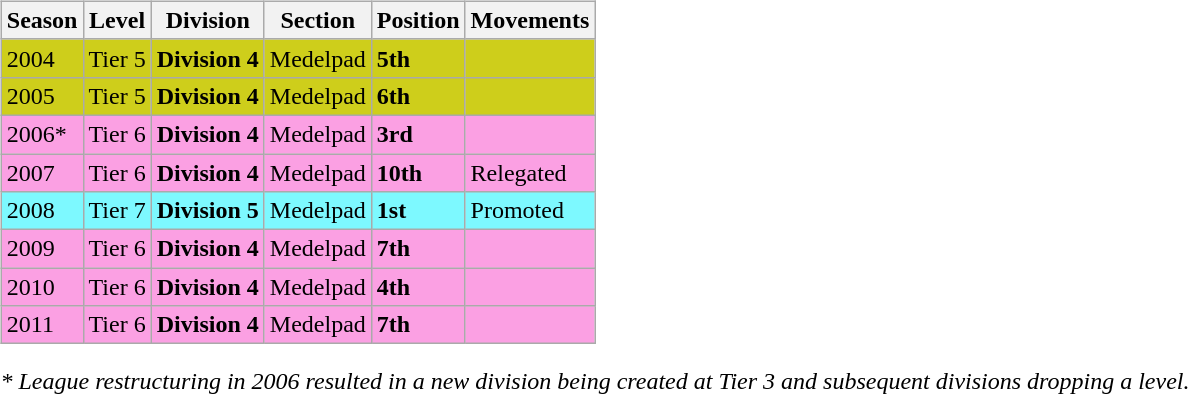<table>
<tr>
<td valign="top" width=0%><br><table class="wikitable">
<tr style="background:#f0f6fa;">
<th><strong>Season</strong></th>
<th><strong>Level</strong></th>
<th><strong>Division</strong></th>
<th><strong>Section</strong></th>
<th><strong>Position</strong></th>
<th><strong>Movements</strong></th>
</tr>
<tr>
<td style="background:#CECE1B;">2004</td>
<td style="background:#CECE1B;">Tier 5</td>
<td style="background:#CECE1B;"><strong>Division 4</strong></td>
<td style="background:#CECE1B;">Medelpad</td>
<td style="background:#CECE1B;"><strong>5th</strong></td>
<td style="background:#CECE1B;"></td>
</tr>
<tr>
<td style="background:#CECE1B;">2005</td>
<td style="background:#CECE1B;">Tier 5</td>
<td style="background:#CECE1B;"><strong>Division 4</strong></td>
<td style="background:#CECE1B;">Medelpad</td>
<td style="background:#CECE1B;"><strong>6th</strong></td>
<td style="background:#CECE1B;"></td>
</tr>
<tr>
<td style="background:#FBA0E3;">2006*</td>
<td style="background:#FBA0E3;">Tier 6</td>
<td style="background:#FBA0E3;"><strong>Division 4</strong></td>
<td style="background:#FBA0E3;">Medelpad</td>
<td style="background:#FBA0E3;"><strong>3rd</strong></td>
<td style="background:#FBA0E3;"></td>
</tr>
<tr>
<td style="background:#FBA0E3;">2007</td>
<td style="background:#FBA0E3;">Tier 6</td>
<td style="background:#FBA0E3;"><strong>Division 4</strong></td>
<td style="background:#FBA0E3;">Medelpad</td>
<td style="background:#FBA0E3;"><strong>10th</strong></td>
<td style="background:#FBA0E3;">Relegated</td>
</tr>
<tr>
<td style="background:#7DF9FF;">2008</td>
<td style="background:#7DF9FF;">Tier 7</td>
<td style="background:#7DF9FF;"><strong>Division 5</strong></td>
<td style="background:#7DF9FF;">Medelpad</td>
<td style="background:#7DF9FF;"><strong>1st</strong></td>
<td style="background:#7DF9FF;">Promoted</td>
</tr>
<tr>
<td style="background:#FBA0E3;">2009</td>
<td style="background:#FBA0E3;">Tier 6</td>
<td style="background:#FBA0E3;"><strong>Division 4</strong></td>
<td style="background:#FBA0E3;">Medelpad</td>
<td style="background:#FBA0E3;"><strong>7th</strong></td>
<td style="background:#FBA0E3;"></td>
</tr>
<tr>
<td style="background:#FBA0E3;">2010</td>
<td style="background:#FBA0E3;">Tier 6</td>
<td style="background:#FBA0E3;"><strong>Division 4</strong></td>
<td style="background:#FBA0E3;">Medelpad</td>
<td style="background:#FBA0E3;"><strong>4th</strong></td>
<td style="background:#FBA0E3;"></td>
</tr>
<tr>
<td style="background:#FBA0E3;">2011</td>
<td style="background:#FBA0E3;">Tier 6</td>
<td style="background:#FBA0E3;"><strong>Division 4</strong></td>
<td style="background:#FBA0E3;">Medelpad</td>
<td style="background:#FBA0E3;"><strong>7th</strong></td>
<td style="background:#FBA0E3;"></td>
</tr>
</table>
<em>* League restructuring in 2006 resulted in a new division being created at Tier 3 and subsequent divisions dropping a level.</em>


</td>
</tr>
</table>
